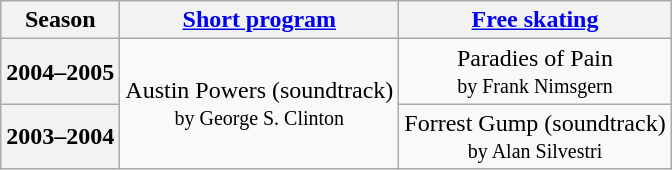<table class="wikitable" style="text-align:center">
<tr>
<th>Season</th>
<th><a href='#'>Short program</a></th>
<th><a href='#'>Free skating</a></th>
</tr>
<tr>
<th>2004–2005</th>
<td rowspan=2>Austin Powers (soundtrack) <br><small> by George S. Clinton</small></td>
<td>Paradies of Pain <br><small> by Frank Nimsgern</small></td>
</tr>
<tr>
<th>2003–2004</th>
<td>Forrest Gump (soundtrack) <br><small> by Alan Silvestri</small></td>
</tr>
</table>
